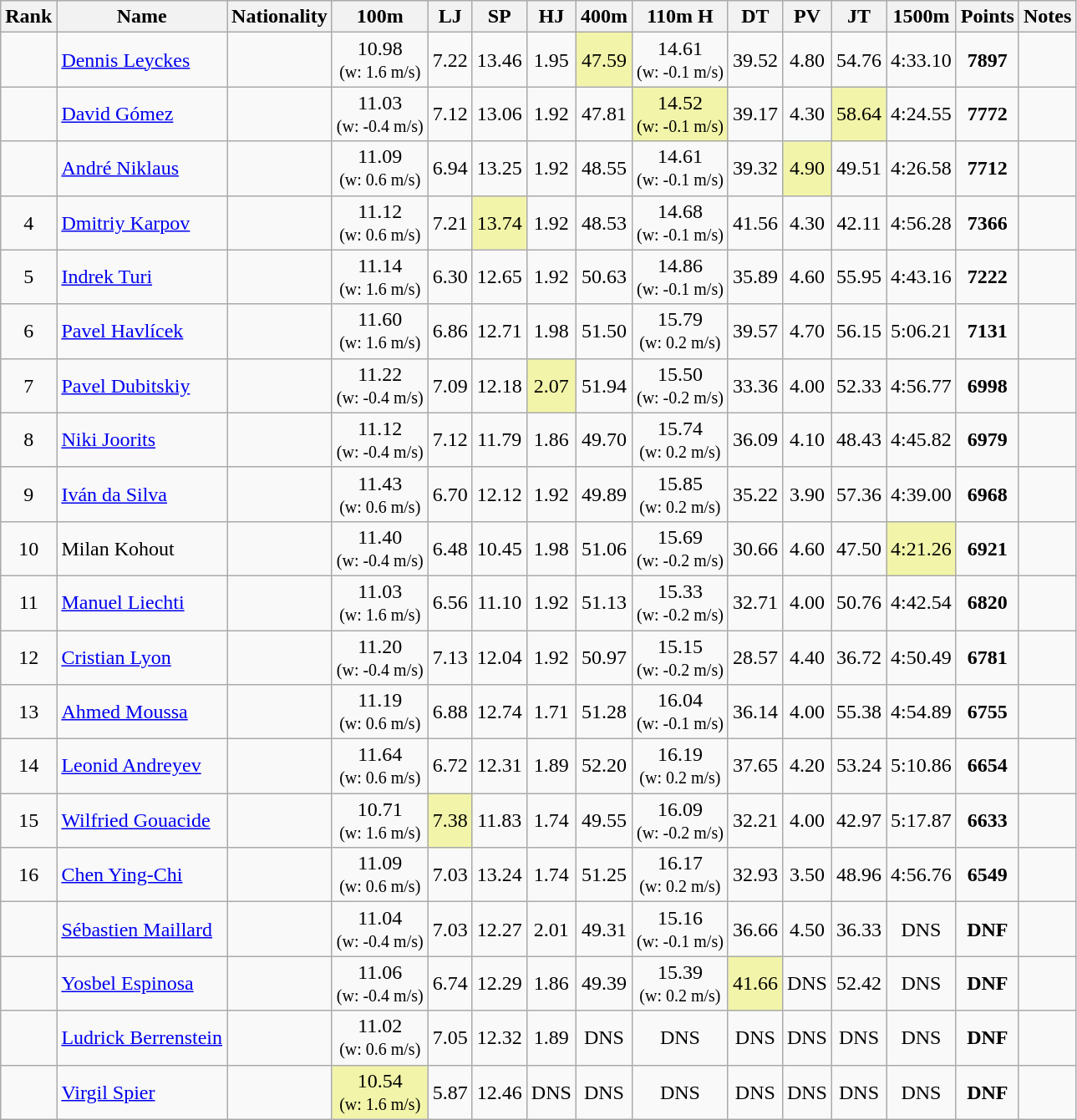<table class="wikitable sortable" style="text-align:center">
<tr>
<th>Rank</th>
<th>Name</th>
<th>Nationality</th>
<th>100m</th>
<th>LJ</th>
<th>SP</th>
<th>HJ</th>
<th>400m</th>
<th>110m H</th>
<th>DT</th>
<th>PV</th>
<th>JT</th>
<th>1500m</th>
<th>Points</th>
<th>Notes</th>
</tr>
<tr>
<td></td>
<td align=left><a href='#'>Dennis Leyckes</a></td>
<td align=left></td>
<td>10.98<br><small>(w: 1.6 m/s)</small></td>
<td>7.22</td>
<td>13.46</td>
<td>1.95</td>
<td bgcolor=#F2F5A9>47.59</td>
<td>14.61<br><small>(w: -0.1 m/s)</small></td>
<td>39.52</td>
<td>4.80</td>
<td>54.76</td>
<td>4:33.10</td>
<td><strong>7897</strong></td>
<td></td>
</tr>
<tr>
<td></td>
<td align=left><a href='#'>David Gómez</a></td>
<td align=left></td>
<td>11.03<br><small>(w: -0.4 m/s)</small></td>
<td>7.12</td>
<td>13.06</td>
<td>1.92</td>
<td>47.81</td>
<td bgcolor=#F2F5A9>14.52<br><small>(w: -0.1 m/s)</small></td>
<td>39.17</td>
<td>4.30</td>
<td bgcolor=#F2F5A9>58.64</td>
<td>4:24.55</td>
<td><strong>7772</strong></td>
<td></td>
</tr>
<tr>
<td></td>
<td align=left><a href='#'>André Niklaus</a></td>
<td align=left></td>
<td>11.09<br><small>(w: 0.6 m/s)</small></td>
<td>6.94</td>
<td>13.25</td>
<td>1.92</td>
<td>48.55</td>
<td>14.61<br><small>(w: -0.1 m/s)</small></td>
<td>39.32</td>
<td bgcolor=#F2F5A9>4.90</td>
<td>49.51</td>
<td>4:26.58</td>
<td><strong>7712</strong></td>
<td></td>
</tr>
<tr>
<td>4</td>
<td align=left><a href='#'>Dmitriy Karpov</a></td>
<td align=left></td>
<td>11.12<br><small>(w: 0.6 m/s)</small></td>
<td>7.21</td>
<td bgcolor=#F2F5A9>13.74</td>
<td>1.92</td>
<td>48.53</td>
<td>14.68<br><small>(w: -0.1 m/s)</small></td>
<td>41.56</td>
<td>4.30</td>
<td>42.11</td>
<td>4:56.28</td>
<td><strong>7366</strong></td>
<td></td>
</tr>
<tr>
<td>5</td>
<td align=left><a href='#'>Indrek Turi</a></td>
<td align=left></td>
<td>11.14<br><small>(w: 1.6 m/s)</small></td>
<td>6.30</td>
<td>12.65</td>
<td>1.92</td>
<td>50.63</td>
<td>14.86<br><small>(w: -0.1 m/s)</small></td>
<td>35.89</td>
<td>4.60</td>
<td>55.95</td>
<td>4:43.16</td>
<td><strong>7222</strong></td>
<td></td>
</tr>
<tr>
<td>6</td>
<td align=left><a href='#'>Pavel Havlícek</a></td>
<td align=left></td>
<td>11.60<br><small>(w: 1.6 m/s)</small></td>
<td>6.86</td>
<td>12.71</td>
<td>1.98</td>
<td>51.50</td>
<td>15.79<br><small>(w: 0.2 m/s)</small></td>
<td>39.57</td>
<td>4.70</td>
<td>56.15</td>
<td>5:06.21</td>
<td><strong>7131</strong></td>
<td></td>
</tr>
<tr>
<td>7</td>
<td align=left><a href='#'>Pavel Dubitskiy</a></td>
<td align=left></td>
<td>11.22<br><small>(w: -0.4 m/s)</small></td>
<td>7.09</td>
<td>12.18</td>
<td bgcolor=#F2F5A9>2.07</td>
<td>51.94</td>
<td>15.50<br><small>(w: -0.2 m/s)</small></td>
<td>33.36</td>
<td>4.00</td>
<td>52.33</td>
<td>4:56.77</td>
<td><strong>6998</strong></td>
<td></td>
</tr>
<tr>
<td>8</td>
<td align=left><a href='#'>Niki Joorits</a></td>
<td align=left></td>
<td>11.12<br><small>(w: -0.4 m/s)</small></td>
<td>7.12</td>
<td>11.79</td>
<td>1.86</td>
<td>49.70</td>
<td>15.74<br><small>(w: 0.2 m/s)</small></td>
<td>36.09</td>
<td>4.10</td>
<td>48.43</td>
<td>4:45.82</td>
<td><strong>6979</strong></td>
<td></td>
</tr>
<tr>
<td>9</td>
<td align=left><a href='#'>Iván da Silva</a></td>
<td align=left></td>
<td>11.43<br><small>(w: 0.6 m/s)</small></td>
<td>6.70</td>
<td>12.12</td>
<td>1.92</td>
<td>49.89</td>
<td>15.85<br><small>(w: 0.2 m/s)</small></td>
<td>35.22</td>
<td>3.90</td>
<td>57.36</td>
<td>4:39.00</td>
<td><strong>6968</strong></td>
<td></td>
</tr>
<tr>
<td>10</td>
<td align=left>Milan Kohout</td>
<td align=left></td>
<td>11.40<br><small>(w: -0.4 m/s)</small></td>
<td>6.48</td>
<td>10.45</td>
<td>1.98</td>
<td>51.06</td>
<td>15.69<br><small>(w: -0.2 m/s)</small></td>
<td>30.66</td>
<td>4.60</td>
<td>47.50</td>
<td bgcolor=#F2F5A9>4:21.26</td>
<td><strong>6921</strong></td>
<td></td>
</tr>
<tr>
<td>11</td>
<td align=left><a href='#'>Manuel Liechti</a></td>
<td align=left></td>
<td>11.03<br><small>(w: 1.6 m/s)</small></td>
<td>6.56</td>
<td>11.10</td>
<td>1.92</td>
<td>51.13</td>
<td>15.33<br><small>(w: -0.2 m/s)</small></td>
<td>32.71</td>
<td>4.00</td>
<td>50.76</td>
<td>4:42.54</td>
<td><strong>6820</strong></td>
<td></td>
</tr>
<tr>
<td>12</td>
<td align=left><a href='#'>Cristian Lyon</a></td>
<td align=left></td>
<td>11.20<br><small>(w: -0.4 m/s)</small></td>
<td>7.13</td>
<td>12.04</td>
<td>1.92</td>
<td>50.97</td>
<td>15.15<br><small>(w: -0.2 m/s)</small></td>
<td>28.57</td>
<td>4.40</td>
<td>36.72</td>
<td>4:50.49</td>
<td><strong>6781</strong></td>
<td></td>
</tr>
<tr>
<td>13</td>
<td align=left><a href='#'>Ahmed Moussa</a></td>
<td align=left></td>
<td>11.19<br><small>(w: 0.6 m/s)</small></td>
<td>6.88</td>
<td>12.74</td>
<td>1.71</td>
<td>51.28</td>
<td>16.04<br><small>(w: -0.1 m/s)</small></td>
<td>36.14</td>
<td>4.00</td>
<td>55.38</td>
<td>4:54.89</td>
<td><strong>6755</strong></td>
<td></td>
</tr>
<tr>
<td>14</td>
<td align=left><a href='#'>Leonid Andreyev</a></td>
<td align=left></td>
<td>11.64<br><small>(w: 0.6 m/s)</small></td>
<td>6.72</td>
<td>12.31</td>
<td>1.89</td>
<td>52.20</td>
<td>16.19<br><small>(w: 0.2 m/s)</small></td>
<td>37.65</td>
<td>4.20</td>
<td>53.24</td>
<td>5:10.86</td>
<td><strong>6654</strong></td>
<td></td>
</tr>
<tr>
<td>15</td>
<td align=left><a href='#'>Wilfried Gouacide</a></td>
<td align=left></td>
<td>10.71<br><small>(w: 1.6 m/s)</small></td>
<td bgcolor=#F2F5A9>7.38</td>
<td>11.83</td>
<td>1.74</td>
<td>49.55</td>
<td>16.09<br><small>(w: -0.2 m/s)</small></td>
<td>32.21</td>
<td>4.00</td>
<td>42.97</td>
<td>5:17.87</td>
<td><strong>6633</strong></td>
<td></td>
</tr>
<tr>
<td>16</td>
<td align=left><a href='#'>Chen Ying-Chi</a></td>
<td align=left></td>
<td>11.09<br><small>(w: 0.6 m/s)</small></td>
<td>7.03</td>
<td>13.24</td>
<td>1.74</td>
<td>51.25</td>
<td>16.17<br><small>(w: 0.2 m/s)</small></td>
<td>32.93</td>
<td>3.50</td>
<td>48.96</td>
<td>4:56.76</td>
<td><strong>6549</strong></td>
<td></td>
</tr>
<tr>
<td></td>
<td align=left><a href='#'>Sébastien Maillard</a></td>
<td align=left></td>
<td>11.04<br><small>(w: -0.4 m/s)</small></td>
<td>7.03</td>
<td>12.27</td>
<td>2.01</td>
<td>49.31</td>
<td>15.16<br><small>(w: -0.1 m/s)</small></td>
<td>36.66</td>
<td>4.50</td>
<td>36.33</td>
<td>DNS</td>
<td><strong>DNF</strong></td>
<td></td>
</tr>
<tr>
<td></td>
<td align=left><a href='#'>Yosbel Espinosa</a></td>
<td align=left></td>
<td>11.06<br><small>(w: -0.4 m/s)</small></td>
<td>6.74</td>
<td>12.29</td>
<td>1.86</td>
<td>49.39</td>
<td>15.39<br><small>(w: 0.2 m/s)</small></td>
<td bgcolor=#F2F5A9>41.66</td>
<td>DNS</td>
<td>52.42</td>
<td>DNS</td>
<td><strong>DNF</strong></td>
<td></td>
</tr>
<tr>
<td></td>
<td align=left><a href='#'>Ludrick Berrenstein</a></td>
<td align=left></td>
<td>11.02<br><small>(w: 0.6 m/s)</small></td>
<td>7.05</td>
<td>12.32</td>
<td>1.89</td>
<td>DNS</td>
<td>DNS</td>
<td>DNS</td>
<td>DNS</td>
<td>DNS</td>
<td>DNS</td>
<td><strong>DNF</strong></td>
<td></td>
</tr>
<tr>
<td></td>
<td align=left><a href='#'>Virgil Spier</a></td>
<td align=left></td>
<td bgcolor=#F2F5A9>10.54<br><small>(w: 1.6 m/s)</small></td>
<td>5.87</td>
<td>12.46</td>
<td>DNS</td>
<td>DNS</td>
<td>DNS</td>
<td>DNS</td>
<td>DNS</td>
<td>DNS</td>
<td>DNS</td>
<td><strong>DNF</strong></td>
<td></td>
</tr>
</table>
